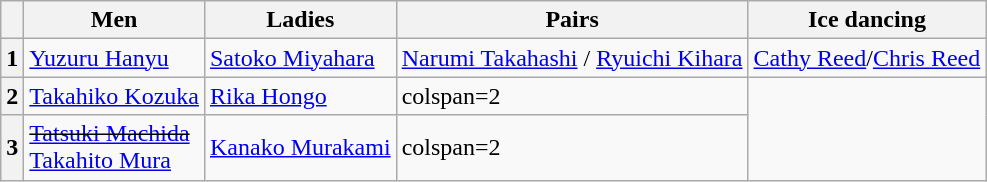<table class="wikitable">
<tr>
<th></th>
<th>Men</th>
<th>Ladies</th>
<th>Pairs</th>
<th>Ice dancing</th>
</tr>
<tr>
<th>1</th>
<td><a href='#'>Yuzuru Hanyu</a></td>
<td><a href='#'>Satoko Miyahara</a></td>
<td><a href='#'>Narumi Takahashi</a> / <a href='#'>Ryuichi Kihara</a></td>
<td><a href='#'>Cathy Reed</a>/<a href='#'>Chris Reed</a></td>
</tr>
<tr>
<th>2</th>
<td><a href='#'>Takahiko Kozuka</a></td>
<td><a href='#'>Rika Hongo</a></td>
<td>colspan=2 </td>
</tr>
<tr>
<th>3</th>
<td><s><a href='#'>Tatsuki Machida</a></s> <br> <a href='#'>Takahito Mura</a></td>
<td><a href='#'>Kanako Murakami</a></td>
<td>colspan=2 </td>
</tr>
</table>
